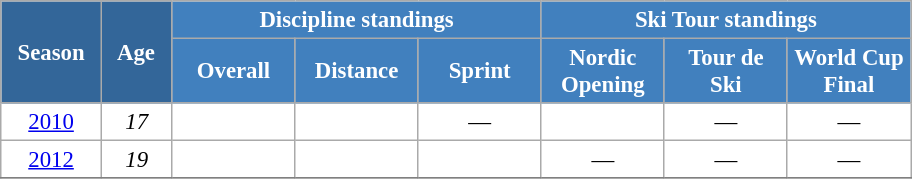<table class="wikitable" style="font-size:95%; text-align:center; border:grey solid 1px; border-collapse:collapse; background:#ffffff;">
<tr>
<th style="background-color:#369; color:white; width:60px;" rowspan="2"> Season </th>
<th style="background-color:#369; color:white; width:40px;" rowspan="2"> Age </th>
<th style="background-color:#4180be; color:white;" colspan="3">Discipline standings</th>
<th style="background-color:#4180be; color:white;" colspan="3">Ski Tour standings</th>
</tr>
<tr>
<th style="background-color:#4180be; color:white; width:75px;">Overall</th>
<th style="background-color:#4180be; color:white; width:75px;">Distance</th>
<th style="background-color:#4180be; color:white; width:75px;">Sprint</th>
<th style="background-color:#4180be; color:white; width:75px;">Nordic<br>Opening</th>
<th style="background-color:#4180be; color:white; width:75px;">Tour de<br>Ski</th>
<th style="background-color:#4180be; color:white; width:75px;">World Cup<br>Final</th>
</tr>
<tr>
<td><a href='#'>2010</a></td>
<td><em>17</em></td>
<td></td>
<td></td>
<td>—</td>
<td></td>
<td>—</td>
<td>—</td>
</tr>
<tr>
<td><a href='#'>2012</a></td>
<td><em>19</em></td>
<td></td>
<td></td>
<td></td>
<td>—</td>
<td>—</td>
<td>—</td>
</tr>
<tr>
</tr>
</table>
